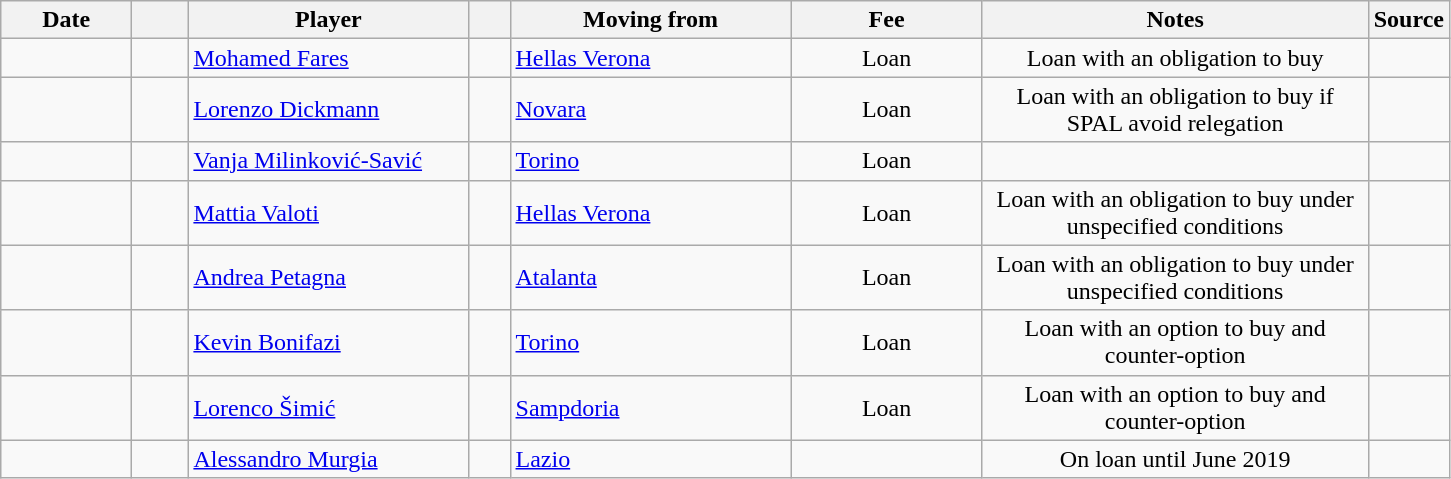<table class="wikitable sortable">
<tr>
<th style="width:80px;">Date</th>
<th style="width:30px;"></th>
<th style="width:180px;">Player</th>
<th style="width:20px;"></th>
<th style="width:180px;">Moving from</th>
<th style="width:120px;" class="unsortable">Fee</th>
<th style="width:250px;" class="unsortable">Notes</th>
<th style="width:20px;">Source</th>
</tr>
<tr>
<td></td>
<td align=center></td>
<td> <a href='#'>Mohamed Fares</a></td>
<td align=center></td>
<td> <a href='#'>Hellas Verona</a></td>
<td align=center>Loan</td>
<td align=center>Loan with an obligation to buy</td>
<td></td>
</tr>
<tr>
<td></td>
<td align=center></td>
<td> <a href='#'>Lorenzo Dickmann</a></td>
<td align=center></td>
<td> <a href='#'>Novara</a></td>
<td align=center>Loan</td>
<td align=center>Loan with an obligation to buy if SPAL avoid relegation</td>
<td></td>
</tr>
<tr>
<td></td>
<td align=center></td>
<td> <a href='#'>Vanja Milinković-Savić</a></td>
<td align=center></td>
<td> <a href='#'>Torino</a></td>
<td align=center>Loan</td>
<td align=center></td>
<td></td>
</tr>
<tr>
<td></td>
<td align=center></td>
<td> <a href='#'>Mattia Valoti</a></td>
<td align=center></td>
<td> <a href='#'>Hellas Verona</a></td>
<td align=center>Loan</td>
<td align=center>Loan with an obligation to buy under unspecified conditions</td>
<td></td>
</tr>
<tr>
<td></td>
<td align=center></td>
<td> <a href='#'>Andrea Petagna</a></td>
<td align=center></td>
<td> <a href='#'>Atalanta</a></td>
<td align=center>Loan</td>
<td align=center>Loan with an obligation to buy under unspecified conditions</td>
<td></td>
</tr>
<tr>
<td></td>
<td align=center></td>
<td> <a href='#'>Kevin Bonifazi</a></td>
<td align=center></td>
<td> <a href='#'>Torino</a></td>
<td align=center>Loan</td>
<td align=center>Loan with an option to buy and counter-option</td>
<td></td>
</tr>
<tr>
<td></td>
<td align=center></td>
<td> <a href='#'>Lorenco Šimić</a></td>
<td align=center></td>
<td> <a href='#'>Sampdoria</a></td>
<td align=center>Loan</td>
<td align=center>Loan with an option to buy and counter-option</td>
<td></td>
</tr>
<tr>
<td></td>
<td align=center></td>
<td> <a href='#'>Alessandro Murgia</a></td>
<td align="center"></td>
<td align=left> <a href='#'>Lazio</a></td>
<td align=center></td>
<td align=center>On loan until June 2019</td>
<td></td>
</tr>
</table>
